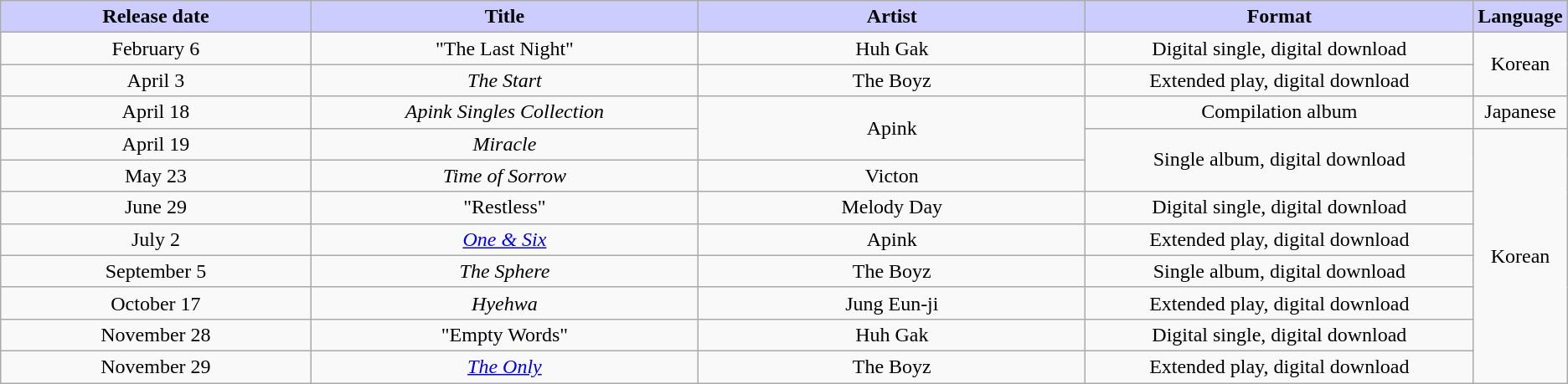<table class="wikitable" style="text-align:center">
<tr>
<th style="background:#CCF" width=20%>Release date</th>
<th style="background:#CCF" width=25%>Title</th>
<th style="background:#CCF" width=25%>Artist</th>
<th style="background:#CCF" width=25%>Format</th>
<th style="background:#CCF" width=25%>Language</th>
</tr>
<tr>
<td>February 6</td>
<td>"The Last Night"</td>
<td>Huh Gak</td>
<td>Digital single, digital download</td>
<td rowspan="2">Korean</td>
</tr>
<tr>
<td>April 3</td>
<td><em>The Start</em></td>
<td>The Boyz</td>
<td>Extended play, digital download</td>
</tr>
<tr>
<td>April 18</td>
<td><em>Apink Singles Collection</em></td>
<td rowspan="2">Apink</td>
<td>Compilation album</td>
<td>Japanese</td>
</tr>
<tr>
<td>April 19</td>
<td><em>Miracle</em></td>
<td rowspan="2">Single album, digital download</td>
<td rowspan="8">Korean</td>
</tr>
<tr>
<td>May 23</td>
<td><em>Time of Sorrow</em></td>
<td>Victon</td>
</tr>
<tr>
<td>June 29</td>
<td>"Restless"</td>
<td>Melody Day</td>
<td>Digital single, digital download</td>
</tr>
<tr>
<td>July 2</td>
<td><em><a href='#'>One & Six</a></em></td>
<td>Apink</td>
<td>Extended play, digital download</td>
</tr>
<tr>
<td>September 5</td>
<td><em>The Sphere</em></td>
<td>The Boyz</td>
<td>Single album, digital download</td>
</tr>
<tr>
<td>October 17</td>
<td><em>Hyehwa</em></td>
<td>Jung Eun-ji</td>
<td>Extended play, digital download</td>
</tr>
<tr>
<td>November 28</td>
<td>"Empty Words"</td>
<td>Huh Gak</td>
<td>Digital single, digital download</td>
</tr>
<tr>
<td>November 29</td>
<td><em><a href='#'>The Only</a></em></td>
<td>The Boyz</td>
<td>Extended play, digital download</td>
</tr>
</table>
